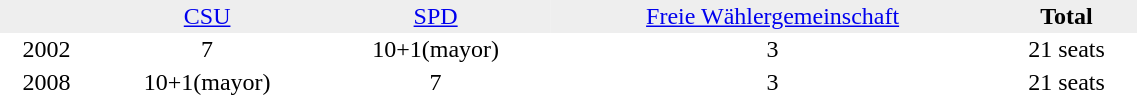<table border="0" cellpadding="2" cellspacing="0" width="60%">
<tr bgcolor="#eeeeee" align="center">
<td></td>
<td><a href='#'>CSU</a></td>
<td><a href='#'>SPD</a></td>
<td><a href='#'>Freie Wählergemeinschaft</a></td>
<td><strong>Total</strong></td>
</tr>
<tr align="center">
<td>2002</td>
<td>7</td>
<td>10+1(mayor)</td>
<td>3</td>
<td>21 seats</td>
</tr>
<tr align="center">
<td>2008</td>
<td>10+1(mayor)</td>
<td>7</td>
<td>3</td>
<td>21 seats</td>
</tr>
</table>
